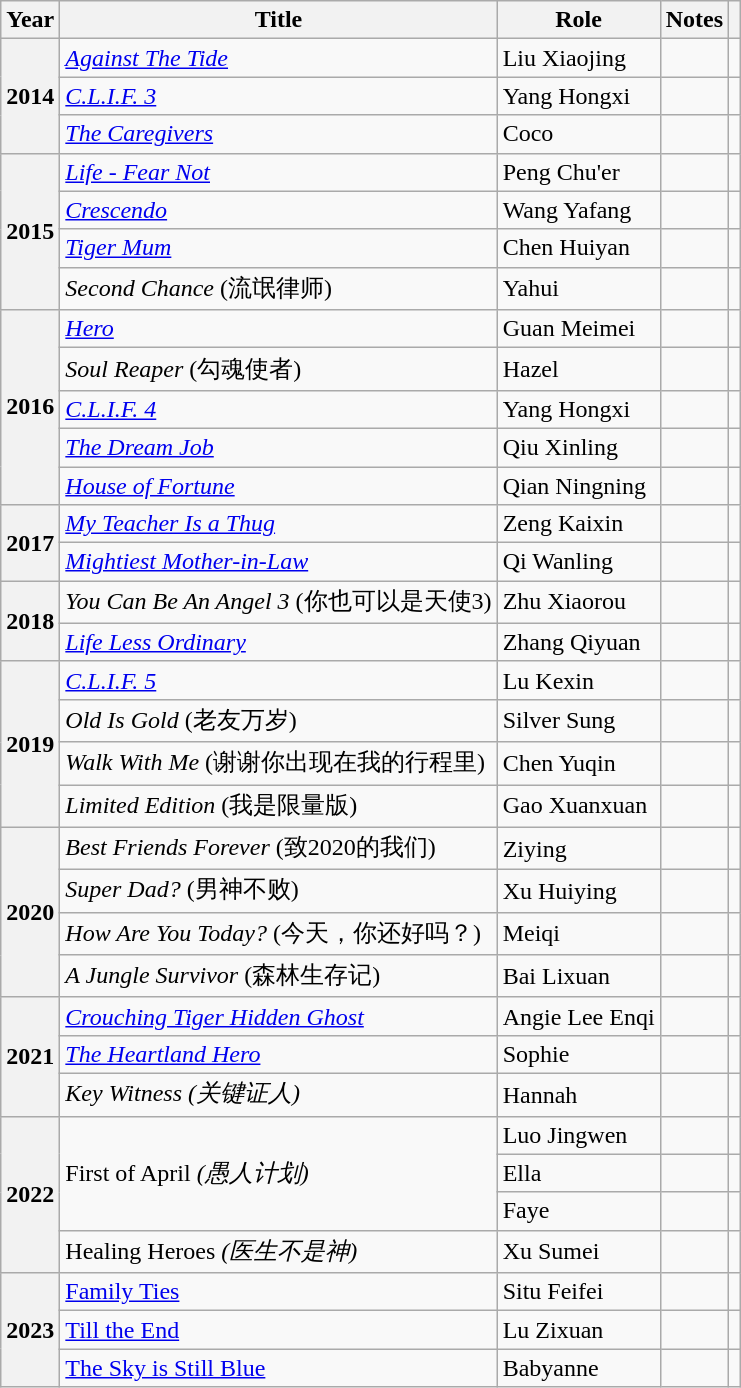<table class="wikitable sortable plainrowheaders">
<tr>
<th scope="col">Year</th>
<th scope="col">Title</th>
<th scope="col">Role</th>
<th scope="col" class="unsortable">Notes</th>
<th scope="col" class="unsortable"></th>
</tr>
<tr>
<th scope="row" rowspan="3">2014</th>
<td><em><a href='#'>Against The Tide</a></em></td>
<td>Liu Xiaojing</td>
<td></td>
<td></td>
</tr>
<tr>
<td><em><a href='#'>C.L.I.F. 3</a></em></td>
<td>Yang Hongxi</td>
<td></td>
<td></td>
</tr>
<tr>
<td><em><a href='#'>The Caregivers</a></em></td>
<td>Coco</td>
<td></td>
<td></td>
</tr>
<tr>
<th scope="row" rowspan="4">2015</th>
<td><em><a href='#'>Life - Fear Not</a></em></td>
<td>Peng Chu'er</td>
<td></td>
<td></td>
</tr>
<tr>
<td><em><a href='#'>Crescendo</a></em></td>
<td>Wang Yafang</td>
<td></td>
<td></td>
</tr>
<tr>
<td><em><a href='#'>Tiger Mum</a></em></td>
<td>Chen Huiyan</td>
<td></td>
<td></td>
</tr>
<tr>
<td><em>Second Chance</em> (流氓律师)</td>
<td>Yahui</td>
<td></td>
<td></td>
</tr>
<tr>
<th scope="row" rowspan="5">2016</th>
<td><em><a href='#'>Hero</a></em></td>
<td>Guan Meimei</td>
<td></td>
<td></td>
</tr>
<tr>
<td><em>Soul Reaper</em> (勾魂使者)</td>
<td>Hazel</td>
<td></td>
<td></td>
</tr>
<tr>
<td><em><a href='#'>C.L.I.F. 4</a></em></td>
<td>Yang Hongxi</td>
<td></td>
<td></td>
</tr>
<tr>
<td><em><a href='#'>The Dream Job</a></em></td>
<td>Qiu Xinling</td>
<td></td>
<td></td>
</tr>
<tr>
<td><em><a href='#'>House of Fortune</a></em></td>
<td>Qian Ningning</td>
<td></td>
<td></td>
</tr>
<tr>
<th scope="row" rowspan="2">2017</th>
<td><em><a href='#'>My Teacher Is a Thug</a> </em></td>
<td>Zeng Kaixin</td>
<td></td>
<td></td>
</tr>
<tr>
<td><em><a href='#'>Mightiest Mother-in-Law</a></em></td>
<td>Qi Wanling</td>
<td></td>
<td></td>
</tr>
<tr>
<th scope="row" rowspan="2">2018</th>
<td><em>You Can Be An Angel 3</em> (你也可以是天使3)</td>
<td>Zhu Xiaorou</td>
<td></td>
<td></td>
</tr>
<tr>
<td><em><a href='#'>Life Less Ordinary</a></em></td>
<td>Zhang Qiyuan</td>
<td></td>
<td></td>
</tr>
<tr>
<th scope="row" rowspan="4">2019</th>
<td><em><a href='#'>C.L.I.F. 5</a></em></td>
<td>Lu Kexin</td>
<td></td>
<td></td>
</tr>
<tr>
<td><em>Old Is Gold</em> (老友万岁)</td>
<td>Silver Sung</td>
<td></td>
<td></td>
</tr>
<tr>
<td><em>Walk With Me</em> (谢谢你出现在我的行程里)</td>
<td>Chen Yuqin</td>
<td></td>
<td></td>
</tr>
<tr>
<td><em>Limited Edition</em> (我是限量版)</td>
<td>Gao Xuanxuan</td>
<td></td>
<td></td>
</tr>
<tr>
<th scope="row" rowspan="4">2020</th>
<td><em>Best Friends Forever</em> (致2020的我们)</td>
<td>Ziying</td>
<td></td>
<td></td>
</tr>
<tr>
<td><em>Super Dad?</em> (男神不败)</td>
<td>Xu Huiying</td>
<td></td>
<td></td>
</tr>
<tr>
<td><em>How Are You Today? </em> (今天，你还好吗？)</td>
<td>Meiqi</td>
<td></td>
<td></td>
</tr>
<tr>
<td><em>A Jungle Survivor</em> (森林生存记)</td>
<td>Bai Lixuan</td>
<td></td>
<td></td>
</tr>
<tr>
<th scope="row" rowspan="3">2021</th>
<td><em><a href='#'>Crouching Tiger Hidden Ghost</a></em></td>
<td>Angie Lee Enqi</td>
<td></td>
<td></td>
</tr>
<tr>
<td><em><a href='#'>The Heartland Hero</a></em></td>
<td>Sophie</td>
<td></td>
<td></td>
</tr>
<tr>
<td><em>Key Witness (关键证人)</td>
<td>Hannah</td>
<td></td>
<td></td>
</tr>
<tr>
<th scope="row" rowspan="4">2022</th>
<td rowspan="3"></em>First of April<em> (愚人计划)</td>
<td>Luo Jingwen</td>
<td></td>
<td></td>
</tr>
<tr>
<td>Ella</td>
<td></td>
<td></td>
</tr>
<tr>
<td>Faye</td>
<td></td>
<td></td>
</tr>
<tr>
<td></em>Healing Heroes<em> (医生不是神)</td>
<td>Xu Sumei</td>
<td></td>
<td></td>
</tr>
<tr>
<th scope="row" rowspan="3">2023</th>
<td></em><a href='#'>Family Ties</a><em></td>
<td>Situ Feifei</td>
<td></td>
<td></td>
</tr>
<tr>
<td></em><a href='#'>Till the End</a><em></td>
<td>Lu Zixuan</td>
<td></td>
<td></td>
</tr>
<tr>
<td></em><a href='#'>The Sky is Still Blue</a><em></td>
<td>Babyanne</td>
<td></td>
<td></td>
</tr>
</table>
